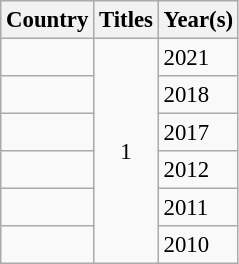<table class="wikitable sortable" style="font-size: 95%;">
<tr>
<th>Country</th>
<th>Titles</th>
<th>Year(s)</th>
</tr>
<tr>
<td></td>
<td rowspan="11" style="text-align:center;">1</td>
<td>2021</td>
</tr>
<tr>
<td></td>
<td>2018</td>
</tr>
<tr>
<td></td>
<td>2017</td>
</tr>
<tr>
<td></td>
<td>2012</td>
</tr>
<tr>
<td></td>
<td>2011</td>
</tr>
<tr>
<td></td>
<td>2010</td>
</tr>
</table>
